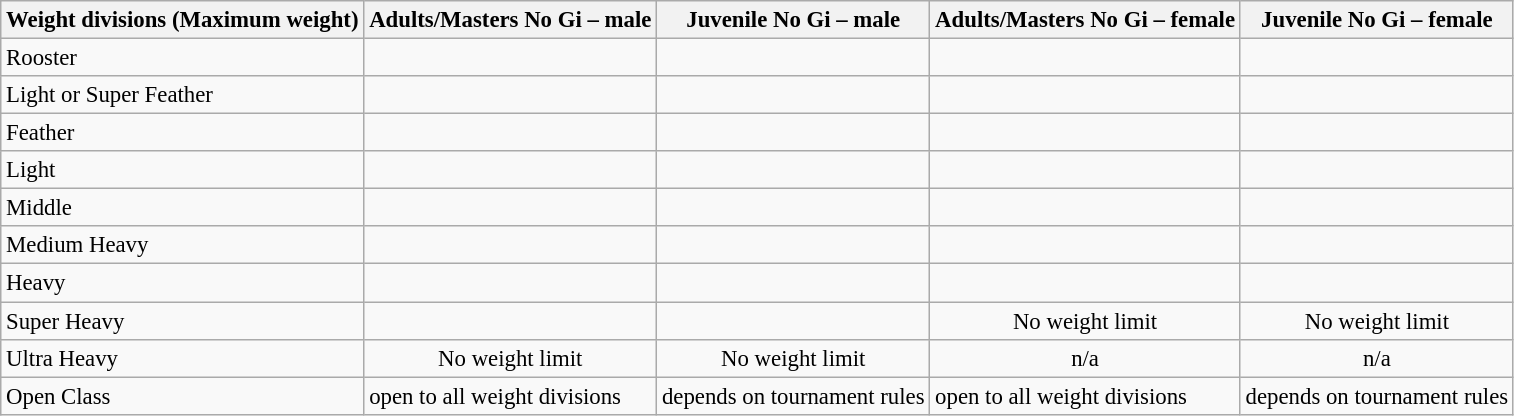<table class="wikitable" style="font-size:95%;">
<tr>
<th>Weight divisions (Maximum weight)</th>
<th>Adults/Masters No Gi – male</th>
<th>Juvenile No Gi – male</th>
<th>Adults/Masters No Gi – female</th>
<th>Juvenile No Gi – female</th>
</tr>
<tr align="center">
<td align="left">Rooster</td>
<td></td>
<td></td>
<td></td>
<td></td>
</tr>
<tr align="center">
<td align="left">Light or Super Feather</td>
<td></td>
<td></td>
<td></td>
<td></td>
</tr>
<tr align="center">
<td align="left">Feather</td>
<td></td>
<td></td>
<td></td>
<td></td>
</tr>
<tr align="center">
<td align="left">Light</td>
<td></td>
<td></td>
<td></td>
<td></td>
</tr>
<tr align="center">
<td align="left">Middle</td>
<td></td>
<td></td>
<td></td>
<td></td>
</tr>
<tr align="center">
<td align="left">Medium Heavy</td>
<td></td>
<td></td>
<td></td>
<td></td>
</tr>
<tr align="center">
<td align="left">Heavy</td>
<td></td>
<td></td>
<td></td>
<td></td>
</tr>
<tr align="center">
<td align="left">Super Heavy</td>
<td></td>
<td></td>
<td>No weight limit</td>
<td>No weight limit</td>
</tr>
<tr align="center">
<td align="left">Ultra Heavy</td>
<td>No weight limit</td>
<td>No weight limit</td>
<td>n/a</td>
<td>n/a</td>
</tr>
<tr>
<td>Open Class</td>
<td>open to all weight divisions</td>
<td>depends on tournament rules</td>
<td>open to all weight divisions</td>
<td>depends on tournament rules</td>
</tr>
</table>
